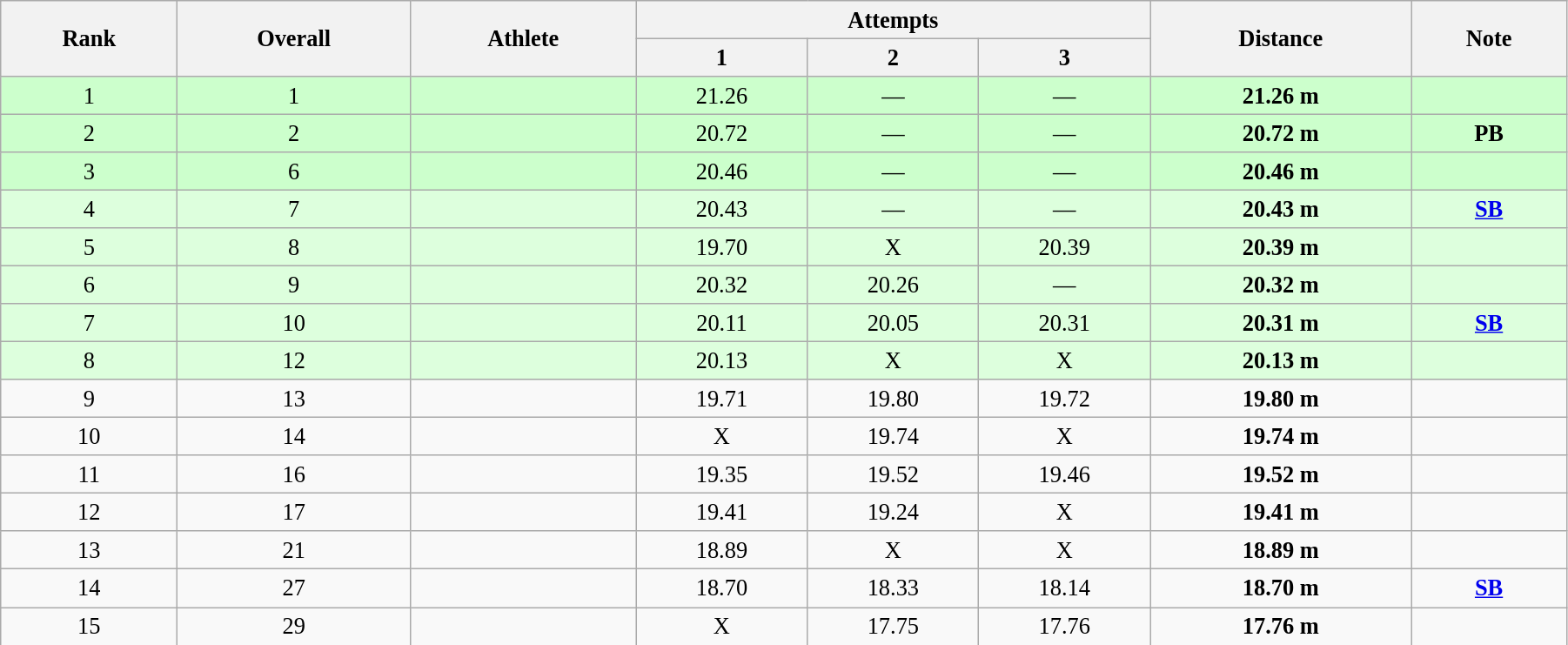<table class="wikitable" style=" text-align:center; font-size:110%;" width="95%">
<tr>
<th rowspan="2">Rank</th>
<th rowspan="2">Overall</th>
<th rowspan="2">Athlete</th>
<th colspan="3">Attempts</th>
<th rowspan="2">Distance</th>
<th rowspan="2">Note</th>
</tr>
<tr>
<th>1</th>
<th>2</th>
<th>3</th>
</tr>
<tr style="background:#ccffcc;">
<td>1</td>
<td>1</td>
<td align=left></td>
<td>21.26</td>
<td>—</td>
<td>—</td>
<td><strong>21.26 m </strong></td>
<td></td>
</tr>
<tr style="background:#ccffcc;">
<td>2</td>
<td>2</td>
<td align=left></td>
<td>20.72</td>
<td>—</td>
<td>—</td>
<td><strong>20.72 m </strong></td>
<td><strong>PB</strong></td>
</tr>
<tr style="background:#ccffcc;">
<td>3</td>
<td>6</td>
<td align=left></td>
<td>20.46</td>
<td>—</td>
<td>—</td>
<td><strong>20.46 m </strong></td>
<td></td>
</tr>
<tr style="background:#ddffdd;">
<td>4</td>
<td>7</td>
<td align=left></td>
<td>20.43</td>
<td>—</td>
<td>—</td>
<td><strong>20.43 m</strong></td>
<td><strong><a href='#'>SB</a> </strong></td>
</tr>
<tr style="background:#ddffdd;">
<td>5</td>
<td>8</td>
<td align=left></td>
<td>19.70</td>
<td>X</td>
<td>20.39</td>
<td><strong>20.39 m </strong></td>
<td></td>
</tr>
<tr style="background:#ddffdd;">
<td>6</td>
<td>9</td>
<td align=left></td>
<td>20.32</td>
<td>20.26</td>
<td>—</td>
<td><strong>20.32 m </strong></td>
<td></td>
</tr>
<tr style="background:#ddffdd;">
<td>7</td>
<td>10</td>
<td align=left></td>
<td>20.11</td>
<td>20.05</td>
<td>20.31</td>
<td><strong>20.31 m</strong></td>
<td><strong><a href='#'>SB</a> </strong></td>
</tr>
<tr style="background:#ddffdd;">
<td>8</td>
<td>12</td>
<td align=left></td>
<td>20.13</td>
<td>X</td>
<td>X</td>
<td><strong>20.13 m </strong></td>
<td></td>
</tr>
<tr>
<td>9</td>
<td>13</td>
<td align=left></td>
<td>19.71</td>
<td>19.80</td>
<td>19.72</td>
<td><strong>19.80 m </strong></td>
<td></td>
</tr>
<tr>
<td>10</td>
<td>14</td>
<td align=left></td>
<td>X</td>
<td>19.74</td>
<td>X</td>
<td><strong>19.74 m </strong></td>
<td></td>
</tr>
<tr>
<td>11</td>
<td>16</td>
<td align=left></td>
<td>19.35</td>
<td>19.52</td>
<td>19.46</td>
<td><strong>19.52 m </strong></td>
<td></td>
</tr>
<tr>
<td>12</td>
<td>17</td>
<td align=left></td>
<td>19.41</td>
<td>19.24</td>
<td>X</td>
<td><strong>19.41 m </strong></td>
<td></td>
</tr>
<tr>
<td>13</td>
<td>21</td>
<td align=left></td>
<td>18.89</td>
<td>X</td>
<td>X</td>
<td><strong>18.89 m </strong></td>
<td></td>
</tr>
<tr>
<td>14</td>
<td>27</td>
<td align=left></td>
<td>18.70</td>
<td>18.33</td>
<td>18.14</td>
<td><strong>18.70 m</strong></td>
<td><strong><a href='#'>SB</a> </strong></td>
</tr>
<tr>
<td>15</td>
<td>29</td>
<td align=left></td>
<td>X</td>
<td>17.75</td>
<td>17.76</td>
<td><strong>17.76 m </strong></td>
<td></td>
</tr>
</table>
